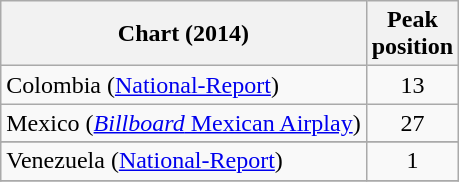<table class="wikitable sortable">
<tr>
<th>Chart (2014)</th>
<th>Peak<br>position</th>
</tr>
<tr>
<td>Colombia (<a href='#'>National-Report</a>)</td>
<td align="center">13</td>
</tr>
<tr>
<td>Mexico (<a href='#'><em>Billboard</em> Mexican Airplay</a>)</td>
<td style="text-align:center;">27</td>
</tr>
<tr>
</tr>
<tr>
<td>Venezuela (<a href='#'>National-Report</a>)</td>
<td align="center">1</td>
</tr>
<tr>
</tr>
</table>
